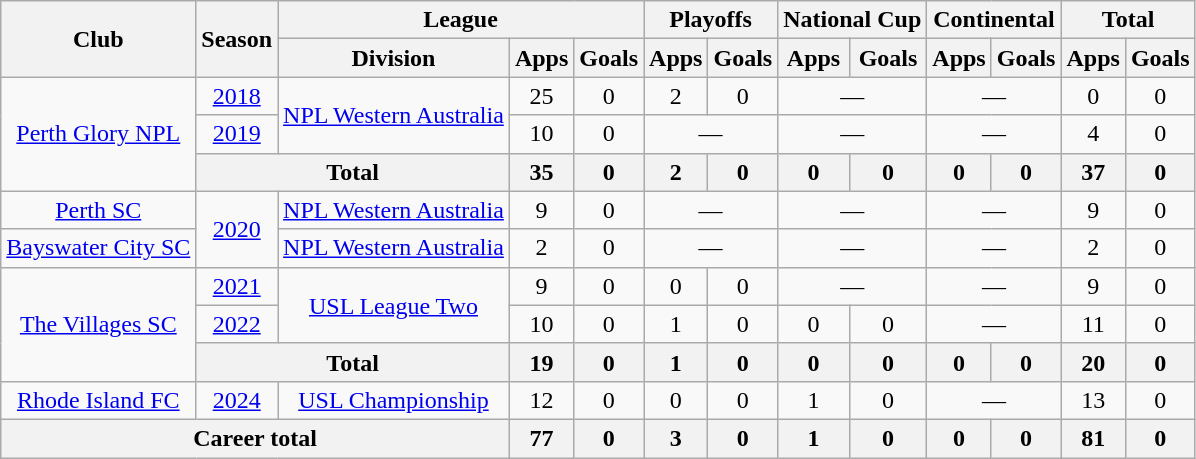<table class="wikitable" style="text-align: center">
<tr>
<th rowspan="2">Club</th>
<th rowspan="2">Season</th>
<th colspan="3">League</th>
<th colspan="2">Playoffs</th>
<th colspan="2">National Cup</th>
<th colspan="2">Continental</th>
<th colspan="2">Total</th>
</tr>
<tr>
<th>Division</th>
<th>Apps</th>
<th>Goals</th>
<th>Apps</th>
<th>Goals</th>
<th>Apps</th>
<th>Goals</th>
<th>Apps</th>
<th>Goals</th>
<th>Apps</th>
<th>Goals</th>
</tr>
<tr>
<td rowspan=3><a href='#'>Perth Glory NPL</a></td>
<td><a href='#'>2018</a></td>
<td rowspan=2><a href='#'>NPL Western Australia</a></td>
<td>25</td>
<td>0</td>
<td>2</td>
<td>0</td>
<td colspan="2">—</td>
<td colspan="2">—</td>
<td>0</td>
<td>0</td>
</tr>
<tr>
<td><a href='#'>2019</a></td>
<td>10</td>
<td>0</td>
<td colspan="2">—</td>
<td colspan="2">—</td>
<td colspan="2">—</td>
<td>4</td>
<td>0</td>
</tr>
<tr>
<th colspan="2">Total</th>
<th>35</th>
<th>0</th>
<th>2</th>
<th>0</th>
<th>0</th>
<th>0</th>
<th>0</th>
<th>0</th>
<th>37</th>
<th>0</th>
</tr>
<tr>
<td><a href='#'>Perth SC</a></td>
<td rowspan=2><a href='#'>2020</a></td>
<td><a href='#'>NPL Western Australia</a></td>
<td>9</td>
<td>0</td>
<td colspan="2">—</td>
<td colspan="2">—</td>
<td colspan="2">—</td>
<td>9</td>
<td>0</td>
</tr>
<tr>
<td><a href='#'>Bayswater City SC</a></td>
<td><a href='#'>NPL Western Australia</a></td>
<td>2</td>
<td>0</td>
<td colspan="2">—</td>
<td colspan="2">—</td>
<td colspan="2">—</td>
<td>2</td>
<td>0</td>
</tr>
<tr>
<td rowspan=3><a href='#'>The Villages SC</a></td>
<td><a href='#'>2021</a></td>
<td rowspan=2><a href='#'>USL League Two</a></td>
<td>9</td>
<td>0</td>
<td>0</td>
<td>0</td>
<td colspan="2">—</td>
<td colspan="2">—</td>
<td>9</td>
<td>0</td>
</tr>
<tr>
<td><a href='#'>2022</a></td>
<td>10</td>
<td>0</td>
<td>1</td>
<td>0</td>
<td>0</td>
<td>0</td>
<td colspan="2">—</td>
<td>11</td>
<td>0</td>
</tr>
<tr>
<th colspan="2">Total</th>
<th>19</th>
<th>0</th>
<th>1</th>
<th>0</th>
<th>0</th>
<th>0</th>
<th>0</th>
<th>0</th>
<th>20</th>
<th>0</th>
</tr>
<tr>
<td><a href='#'>Rhode Island FC</a></td>
<td><a href='#'>2024</a></td>
<td><a href='#'>USL Championship</a></td>
<td>12</td>
<td>0</td>
<td>0</td>
<td>0</td>
<td>1</td>
<td>0</td>
<td colspan="2">—</td>
<td>13</td>
<td>0</td>
</tr>
<tr>
<th colspan="3">Career total</th>
<th>77</th>
<th>0</th>
<th>3</th>
<th>0</th>
<th>1</th>
<th>0</th>
<th>0</th>
<th>0</th>
<th>81</th>
<th>0</th>
</tr>
</table>
